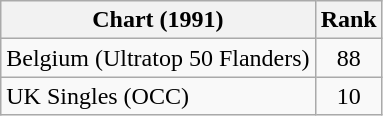<table class="wikitable sortable">
<tr>
<th>Chart (1991)</th>
<th>Rank</th>
</tr>
<tr>
<td>Belgium (Ultratop 50 Flanders)</td>
<td align="center">88</td>
</tr>
<tr>
<td>UK Singles (OCC)</td>
<td align="center">10</td>
</tr>
</table>
